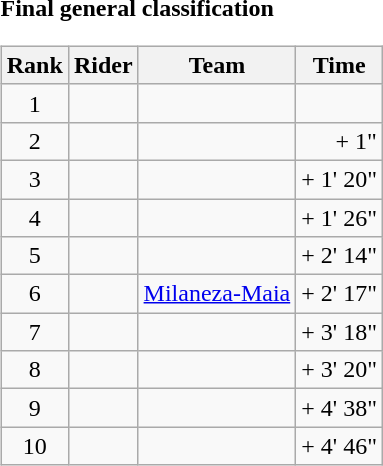<table>
<tr>
<td><strong>Final general classification</strong><br><table class="wikitable">
<tr>
<th scope="col">Rank</th>
<th scope="col">Rider</th>
<th scope="col">Team</th>
<th scope="col">Time</th>
</tr>
<tr>
<td style="text-align:center;">1</td>
<td></td>
<td></td>
<td style="text-align:right;"></td>
</tr>
<tr>
<td style="text-align:center;">2</td>
<td></td>
<td></td>
<td style="text-align:right;">+ 1"</td>
</tr>
<tr>
<td style="text-align:center;">3</td>
<td></td>
<td></td>
<td style="text-align:right;">+ 1' 20"</td>
</tr>
<tr>
<td style="text-align:center;">4</td>
<td></td>
<td></td>
<td style="text-align:right;">+ 1' 26"</td>
</tr>
<tr>
<td style="text-align:center;">5</td>
<td></td>
<td></td>
<td style="text-align:right;">+ 2' 14"</td>
</tr>
<tr>
<td style="text-align:center;">6</td>
<td></td>
<td><a href='#'>Milaneza-Maia</a></td>
<td style="text-align:right;">+ 2' 17"</td>
</tr>
<tr>
<td style="text-align:center;">7</td>
<td></td>
<td></td>
<td style="text-align:right;">+ 3' 18"</td>
</tr>
<tr>
<td style="text-align:center;">8</td>
<td></td>
<td></td>
<td style="text-align:right;">+ 3' 20"</td>
</tr>
<tr>
<td style="text-align:center;">9</td>
<td></td>
<td></td>
<td style="text-align:right;">+ 4' 38"</td>
</tr>
<tr>
<td style="text-align:center;">10</td>
<td></td>
<td></td>
<td style="text-align:right;">+ 4' 46"</td>
</tr>
</table>
</td>
</tr>
</table>
